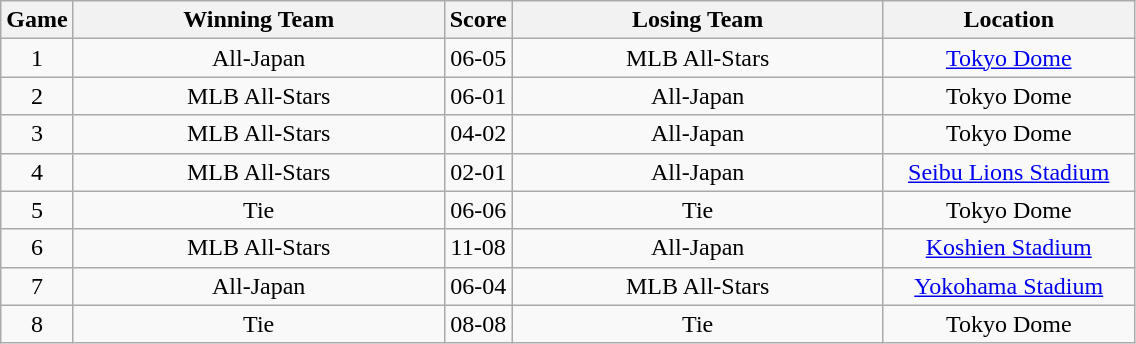<table class="wikitable">
<tr>
<th>Game</th>
<th>Winning Team</th>
<th>Score</th>
<th>Losing Team</th>
<th>Location</th>
</tr>
<tr>
<td style="width: 2em; text-align:center">1</td>
<td style="width:15em; text-align:center">All-Japan</td>
<td style="width: 2em; text-align:center">06-05</td>
<td style="width:15em; text-align:center">MLB All-Stars</td>
<td style="width:10em; text-align:center"><a href='#'>Tokyo Dome</a></td>
</tr>
<tr>
<td style="text-align:center">2</td>
<td style="text-align:center">MLB All-Stars</td>
<td style="text-align:center">06-01</td>
<td style="text-align:center">All-Japan</td>
<td style="text-align:center">Tokyo Dome</td>
</tr>
<tr>
<td style="text-align:center">3</td>
<td style="text-align:center">MLB All-Stars</td>
<td style="text-align:center">04-02</td>
<td style="text-align:center">All-Japan</td>
<td style="text-align:center">Tokyo Dome</td>
</tr>
<tr>
<td style="text-align:center">4</td>
<td style="text-align:center">MLB All-Stars</td>
<td style="text-align:center">02-01</td>
<td style="text-align:center">All-Japan</td>
<td style="text-align:center"><a href='#'>Seibu Lions Stadium</a></td>
</tr>
<tr>
<td style="text-align:center">5</td>
<td style="text-align:center">Tie</td>
<td style="text-align:center">06-06</td>
<td style="text-align:center">Tie</td>
<td style="text-align:center">Tokyo Dome</td>
</tr>
<tr>
<td style="text-align:center">6</td>
<td style="text-align:center">MLB All-Stars</td>
<td style="text-align:center">11-08</td>
<td style="text-align:center">All-Japan</td>
<td style="text-align:center"><a href='#'>Koshien Stadium</a></td>
</tr>
<tr>
<td style="text-align:center">7</td>
<td style="text-align:center">All-Japan</td>
<td style="text-align:center">06-04</td>
<td style="text-align:center">MLB All-Stars</td>
<td style="text-align:center"><a href='#'>Yokohama Stadium</a></td>
</tr>
<tr>
<td style="text-align:center">8</td>
<td style="text-align:center">Tie</td>
<td style="text-align:center">08-08</td>
<td style="text-align:center">Tie</td>
<td style="text-align:center">Tokyo Dome</td>
</tr>
</table>
